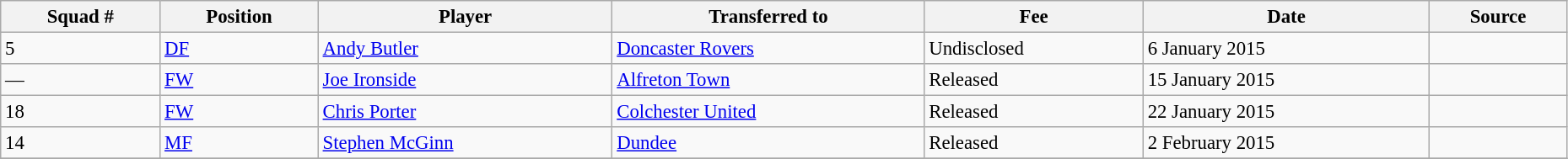<table width=98% class="wikitable sortable" style="text-align:center; font-size:95%; text-align:left">
<tr>
<th>Squad #</th>
<th>Position</th>
<th>Player</th>
<th>Transferred to</th>
<th>Fee</th>
<th>Date</th>
<th>Source</th>
</tr>
<tr>
<td>5</td>
<td><a href='#'>DF</a></td>
<td> <a href='#'>Andy Butler</a></td>
<td> <a href='#'>Doncaster Rovers</a></td>
<td>Undisclosed</td>
<td>6 January 2015</td>
<td></td>
</tr>
<tr>
<td>—</td>
<td><a href='#'>FW</a></td>
<td> <a href='#'>Joe Ironside</a></td>
<td> <a href='#'>Alfreton Town</a></td>
<td>Released</td>
<td>15 January 2015</td>
<td></td>
</tr>
<tr>
<td>18</td>
<td><a href='#'>FW</a></td>
<td> <a href='#'>Chris Porter</a></td>
<td> <a href='#'>Colchester United</a></td>
<td>Released</td>
<td>22 January 2015</td>
<td></td>
</tr>
<tr>
<td>14</td>
<td><a href='#'>MF</a></td>
<td> <a href='#'>Stephen McGinn</a></td>
<td> <a href='#'>Dundee</a></td>
<td>Released</td>
<td>2 February 2015</td>
<td></td>
</tr>
<tr>
</tr>
</table>
